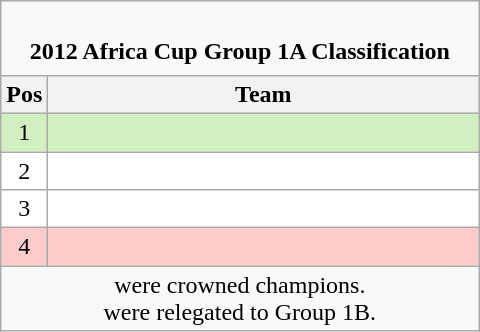<table class="wikitable" style="text-align: center;">
<tr>
<td colspan="2" cellpadding="0" cellspacing="0"><br><table border="0" width="100%" cellpadding="0" cellspacing="0">
<tr>
<td style="border:0px"><strong>2012 Africa Cup Group 1A Classification</strong></td>
</tr>
</table>
</td>
</tr>
<tr>
<th bgcolor="#efefef" width="20">Pos</th>
<th bgcolor="#efefef" width="280">Team<br></th>
</tr>
<tr bgcolor=#D0F0C0 align=center>
<td>1</td>
<td align=left></td>
</tr>
<tr bgcolor=#FFFFFF align=center>
<td>2</td>
<td align=left></td>
</tr>
<tr bgcolor=#FFFFFF align=center>
<td>3</td>
<td align=left></td>
</tr>
<tr bgcolor=#FFCCCC align=center>
<td>4</td>
<td align=left></td>
</tr>
<tr |align=left|>
<td colspan="2" style="border:0px"> were crowned champions.<br> were relegated to Group 1B.</td>
</tr>
</table>
